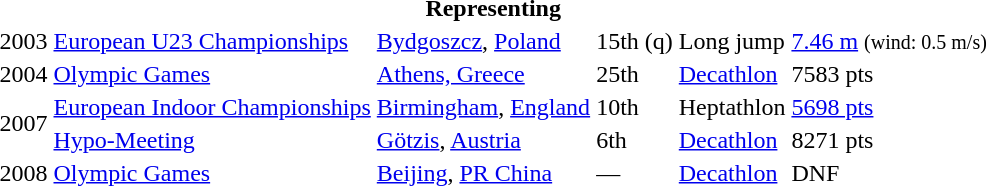<table>
<tr>
<th colspan="6">Representing </th>
</tr>
<tr>
<td>2003</td>
<td><a href='#'>European U23 Championships</a></td>
<td><a href='#'>Bydgoszcz</a>, <a href='#'>Poland</a></td>
<td>15th (q)</td>
<td>Long jump</td>
<td><a href='#'>7.46 m</a> <small>(wind: 0.5 m/s)</small></td>
</tr>
<tr>
<td>2004</td>
<td><a href='#'>Olympic Games</a></td>
<td><a href='#'>Athens, Greece</a></td>
<td>25th</td>
<td><a href='#'>Decathlon</a></td>
<td>7583 pts</td>
</tr>
<tr>
<td rowspan=2>2007</td>
<td><a href='#'>European Indoor Championships</a></td>
<td><a href='#'>Birmingham</a>, <a href='#'>England</a></td>
<td>10th</td>
<td>Heptathlon</td>
<td><a href='#'>5698 pts</a></td>
</tr>
<tr>
<td><a href='#'>Hypo-Meeting</a></td>
<td><a href='#'>Götzis</a>, <a href='#'>Austria</a></td>
<td>6th</td>
<td><a href='#'>Decathlon</a></td>
<td>8271 pts</td>
</tr>
<tr>
<td>2008</td>
<td><a href='#'>Olympic Games</a></td>
<td><a href='#'>Beijing</a>, <a href='#'>PR China</a></td>
<td>—</td>
<td><a href='#'>Decathlon</a></td>
<td>DNF</td>
</tr>
</table>
